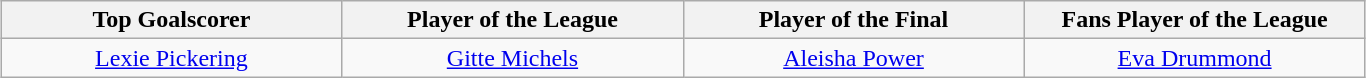<table class=wikitable style="margin:auto; text-align:center">
<tr>
<th style="width: 220px;">Top Goalscorer</th>
<th style="width: 220px;">Player of the League</th>
<th style="width: 220px;">Player of the Final</th>
<th style="width: 220px;">Fans Player of the League</th>
</tr>
<tr>
<td> <a href='#'>Lexie Pickering</a></td>
<td> <a href='#'>Gitte Michels</a></td>
<td> <a href='#'>Aleisha Power</a></td>
<td> <a href='#'>Eva Drummond</a></td>
</tr>
</table>
